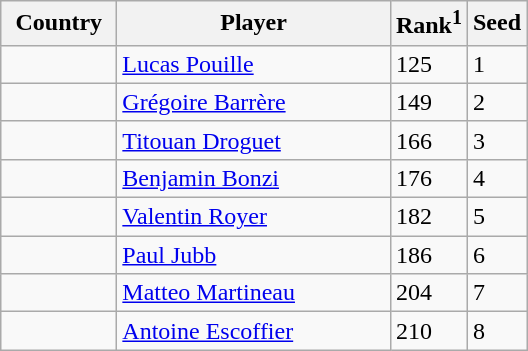<table class="sortable wikitable">
<tr>
<th width="70">Country</th>
<th width="175">Player</th>
<th>Rank<sup>1</sup></th>
<th>Seed</th>
</tr>
<tr>
<td></td>
<td><a href='#'>Lucas Pouille</a></td>
<td>125</td>
<td>1</td>
</tr>
<tr>
<td></td>
<td><a href='#'>Grégoire Barrère</a></td>
<td>149</td>
<td>2</td>
</tr>
<tr>
<td></td>
<td><a href='#'>Titouan Droguet</a></td>
<td>166</td>
<td>3</td>
</tr>
<tr>
<td></td>
<td><a href='#'>Benjamin Bonzi</a></td>
<td>176</td>
<td>4</td>
</tr>
<tr>
<td></td>
<td><a href='#'>Valentin Royer</a></td>
<td>182</td>
<td>5</td>
</tr>
<tr>
<td></td>
<td><a href='#'>Paul Jubb</a></td>
<td>186</td>
<td>6</td>
</tr>
<tr>
<td></td>
<td><a href='#'>Matteo Martineau</a></td>
<td>204</td>
<td>7</td>
</tr>
<tr>
<td></td>
<td><a href='#'>Antoine Escoffier</a></td>
<td>210</td>
<td>8</td>
</tr>
</table>
